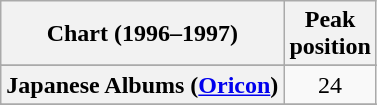<table class="wikitable sortable plainrowheaders" style="text-align:center">
<tr>
<th scope="col">Chart (1996–1997)</th>
<th scope="col">Peak<br>position</th>
</tr>
<tr>
</tr>
<tr>
</tr>
<tr>
</tr>
<tr>
</tr>
<tr>
</tr>
<tr>
</tr>
<tr>
</tr>
<tr>
</tr>
<tr>
</tr>
<tr>
<th scope="row">Japanese Albums (<a href='#'>Oricon</a>)</th>
<td>24</td>
</tr>
<tr>
</tr>
<tr>
</tr>
<tr>
</tr>
<tr>
</tr>
<tr>
</tr>
<tr>
</tr>
<tr>
</tr>
</table>
